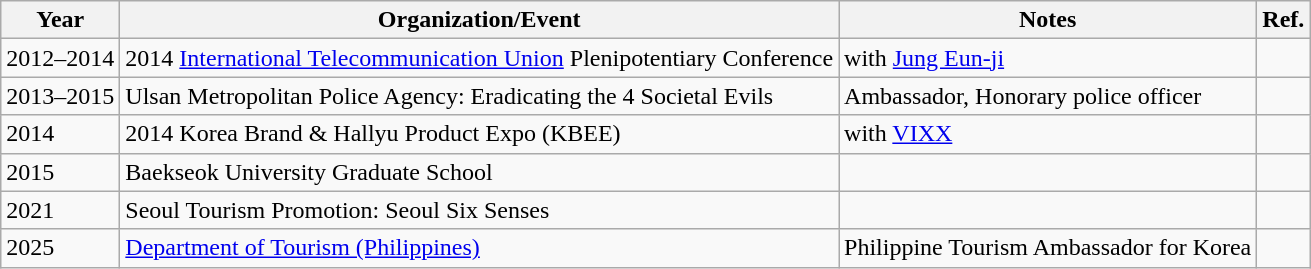<table class="wikitable sortable">
<tr>
<th>Year</th>
<th>Organization/Event</th>
<th class="unsortable">Notes</th>
<th>Ref.</th>
</tr>
<tr>
<td>2012–2014</td>
<td>2014 <a href='#'>International Telecommunication Union</a> Plenipotentiary Conference</td>
<td>with <a href='#'>Jung Eun-ji</a></td>
<td></td>
</tr>
<tr>
<td>2013–2015</td>
<td>Ulsan Metropolitan Police Agency: Eradicating the 4 Societal Evils</td>
<td>Ambassador, Honorary police officer</td>
<td></td>
</tr>
<tr>
<td>2014</td>
<td>2014 Korea Brand & Hallyu Product Expo (KBEE)</td>
<td>with <a href='#'>VIXX</a></td>
<td></td>
</tr>
<tr>
<td>2015</td>
<td>Baekseok University Graduate School</td>
<td></td>
<td></td>
</tr>
<tr>
<td>2021</td>
<td>Seoul Tourism Promotion: Seoul Six Senses</td>
<td></td>
<td></td>
</tr>
<tr>
<td>2025</td>
<td><a href='#'>Department of Tourism (Philippines)</a></td>
<td>Philippine Tourism Ambassador for Korea</td>
<td></td>
</tr>
</table>
